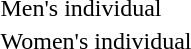<table>
<tr>
<td>Men's individual<br></td>
<td></td>
<td></td>
<td></td>
</tr>
<tr>
<td>Women's individual<br></td>
<td></td>
<td></td>
<td></td>
</tr>
</table>
